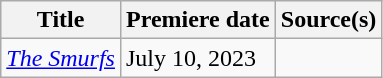<table class="wikitable sortable">
<tr>
<th>Title</th>
<th>Premiere date</th>
<th>Source(s)</th>
</tr>
<tr>
<td><em><a href='#'>The Smurfs</a></em></td>
<td>July 10, 2023</td>
<td></td>
</tr>
</table>
